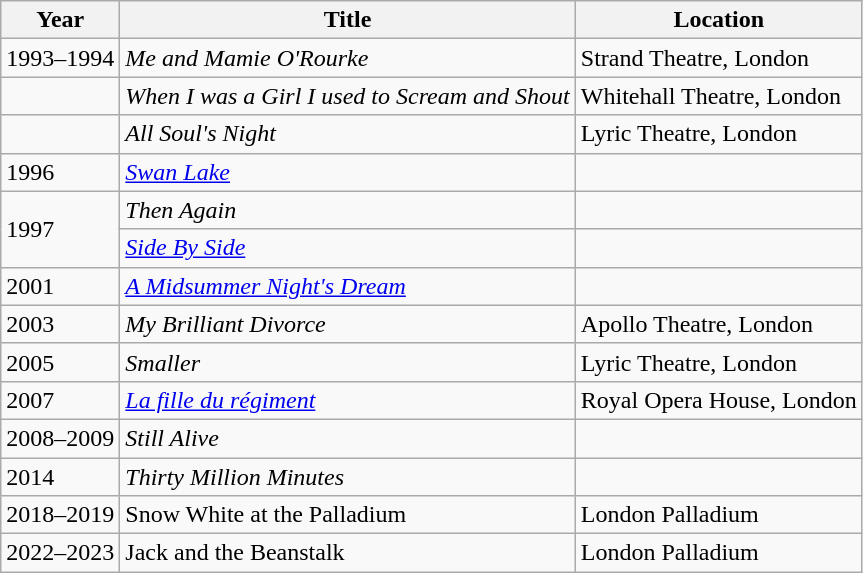<table class="wikitable sortable">
<tr>
<th>Year</th>
<th>Title</th>
<th>Location</th>
</tr>
<tr>
<td>1993–1994</td>
<td><em>Me and Mamie O'Rourke</em></td>
<td>Strand Theatre, London</td>
</tr>
<tr>
<td></td>
<td><em>When I was a Girl I used to Scream and Shout</em></td>
<td>Whitehall Theatre, London</td>
</tr>
<tr>
<td></td>
<td><em>All Soul's Night</em></td>
<td>Lyric Theatre, London</td>
</tr>
<tr>
<td>1996</td>
<td><em><a href='#'>Swan Lake</a></em></td>
<td></td>
</tr>
<tr>
<td rowspan=2>1997</td>
<td><em>Then Again</em></td>
<td></td>
</tr>
<tr>
<td><em><a href='#'>Side By Side</a></em></td>
<td></td>
</tr>
<tr>
<td>2001</td>
<td><em><a href='#'>A Midsummer Night's Dream</a></em></td>
<td></td>
</tr>
<tr>
<td>2003</td>
<td><em>My Brilliant Divorce</em></td>
<td>Apollo Theatre, London</td>
</tr>
<tr>
<td>2005</td>
<td><em>Smaller</em></td>
<td>Lyric Theatre, London</td>
</tr>
<tr>
<td>2007</td>
<td><em><a href='#'>La fille du régiment</a></em></td>
<td>Royal Opera House, London</td>
</tr>
<tr>
<td>2008–2009</td>
<td><em>Still Alive</em></td>
<td></td>
</tr>
<tr>
<td>2014</td>
<td><em>Thirty Million Minutes</em></td>
<td></td>
</tr>
<tr>
<td>2018–2019</td>
<td>Snow White at the Palladium</td>
<td>London Palladium</td>
</tr>
<tr>
<td>2022–2023</td>
<td>Jack and the Beanstalk</td>
<td>London Palladium</td>
</tr>
</table>
